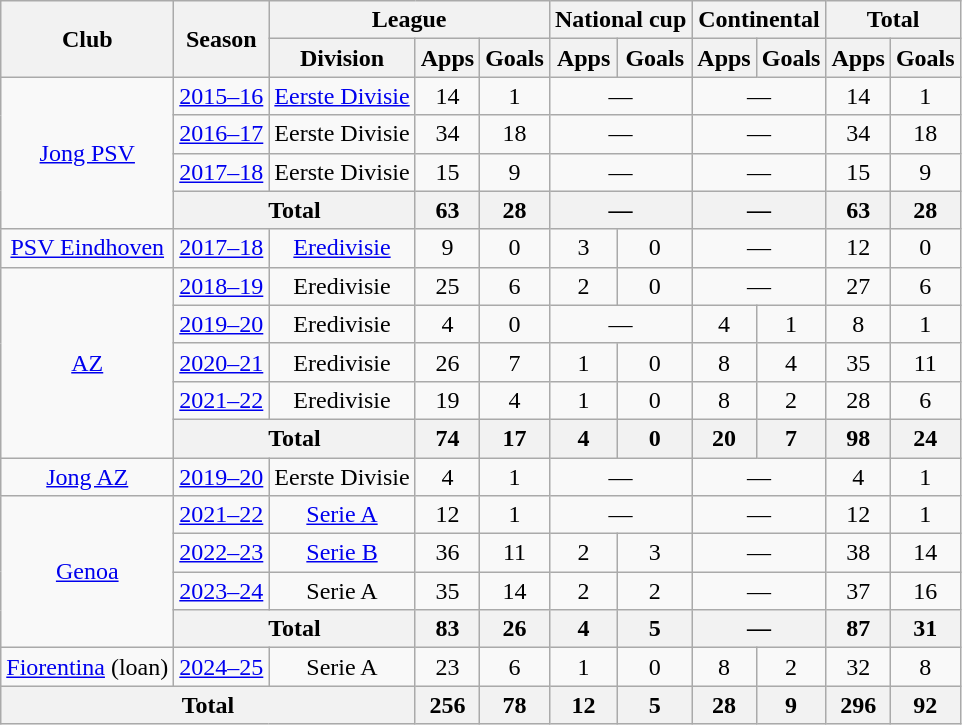<table class="wikitable" style="text-align:center">
<tr>
<th rowspan="2">Club</th>
<th rowspan="2">Season</th>
<th colspan="3">League</th>
<th colspan="2">National cup</th>
<th colspan="2">Continental</th>
<th colspan="2">Total</th>
</tr>
<tr>
<th>Division</th>
<th>Apps</th>
<th>Goals</th>
<th>Apps</th>
<th>Goals</th>
<th>Apps</th>
<th>Goals</th>
<th>Apps</th>
<th>Goals</th>
</tr>
<tr>
<td rowspan="4"><a href='#'>Jong PSV</a></td>
<td><a href='#'>2015–16</a></td>
<td><a href='#'>Eerste Divisie</a></td>
<td>14</td>
<td>1</td>
<td colspan="2">—</td>
<td colspan="2">—</td>
<td>14</td>
<td>1</td>
</tr>
<tr>
<td><a href='#'>2016–17</a></td>
<td>Eerste Divisie</td>
<td>34</td>
<td>18</td>
<td colspan="2">—</td>
<td colspan="2">—</td>
<td>34</td>
<td>18</td>
</tr>
<tr>
<td><a href='#'>2017–18</a></td>
<td>Eerste Divisie</td>
<td>15</td>
<td>9</td>
<td colspan="2">—</td>
<td colspan="2">—</td>
<td>15</td>
<td>9</td>
</tr>
<tr>
<th colspan="2">Total</th>
<th>63</th>
<th>28</th>
<th colspan="2">—</th>
<th colspan="2">—</th>
<th>63</th>
<th>28</th>
</tr>
<tr>
<td><a href='#'>PSV Eindhoven</a></td>
<td><a href='#'>2017–18</a></td>
<td><a href='#'>Eredivisie</a></td>
<td>9</td>
<td>0</td>
<td>3</td>
<td>0</td>
<td colspan="2">—</td>
<td>12</td>
<td>0</td>
</tr>
<tr>
<td rowspan="5"><a href='#'>AZ</a></td>
<td><a href='#'>2018–19</a></td>
<td>Eredivisie</td>
<td>25</td>
<td>6</td>
<td>2</td>
<td>0</td>
<td colspan="2">—</td>
<td>27</td>
<td>6</td>
</tr>
<tr>
<td><a href='#'>2019–20</a></td>
<td>Eredivisie</td>
<td>4</td>
<td>0</td>
<td colspan="2">—</td>
<td>4</td>
<td>1</td>
<td>8</td>
<td>1</td>
</tr>
<tr>
<td><a href='#'>2020–21</a></td>
<td>Eredivisie</td>
<td>26</td>
<td>7</td>
<td>1</td>
<td>0</td>
<td>8</td>
<td>4</td>
<td>35</td>
<td>11</td>
</tr>
<tr>
<td><a href='#'>2021–22</a></td>
<td>Eredivisie</td>
<td>19</td>
<td>4</td>
<td>1</td>
<td>0</td>
<td>8</td>
<td>2</td>
<td>28</td>
<td>6</td>
</tr>
<tr>
<th colspan="2">Total</th>
<th>74</th>
<th>17</th>
<th>4</th>
<th>0</th>
<th>20</th>
<th>7</th>
<th>98</th>
<th>24</th>
</tr>
<tr>
<td><a href='#'>Jong AZ</a></td>
<td><a href='#'>2019–20</a></td>
<td>Eerste Divisie</td>
<td>4</td>
<td>1</td>
<td colspan="2">—</td>
<td colspan="2">—</td>
<td>4</td>
<td>1</td>
</tr>
<tr>
<td rowspan="4"><a href='#'>Genoa</a></td>
<td><a href='#'>2021–22</a></td>
<td><a href='#'>Serie A</a></td>
<td>12</td>
<td>1</td>
<td colspan="2">—</td>
<td colspan="2">—</td>
<td>12</td>
<td>1</td>
</tr>
<tr>
<td><a href='#'>2022–23</a></td>
<td><a href='#'>Serie B</a></td>
<td>36</td>
<td>11</td>
<td>2</td>
<td>3</td>
<td colspan="2">—</td>
<td>38</td>
<td>14</td>
</tr>
<tr>
<td><a href='#'>2023–24</a></td>
<td>Serie A</td>
<td>35</td>
<td>14</td>
<td>2</td>
<td>2</td>
<td colspan="2">—</td>
<td>37</td>
<td>16</td>
</tr>
<tr>
<th colspan="2">Total</th>
<th>83</th>
<th>26</th>
<th>4</th>
<th>5</th>
<th colspan="2">—</th>
<th>87</th>
<th>31</th>
</tr>
<tr>
<td><a href='#'>Fiorentina</a> (loan)</td>
<td><a href='#'>2024–25</a></td>
<td>Serie A</td>
<td>23</td>
<td>6</td>
<td>1</td>
<td>0</td>
<td>8</td>
<td>2</td>
<td>32</td>
<td>8</td>
</tr>
<tr>
<th colspan="3">Total</th>
<th>256</th>
<th>78</th>
<th>12</th>
<th>5</th>
<th>28</th>
<th>9</th>
<th>296</th>
<th>92</th>
</tr>
</table>
